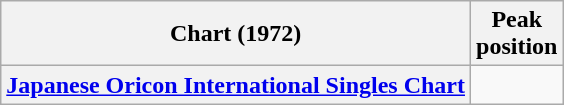<table class="wikitable sortable plainrowheaders">
<tr>
<th align="left">Chart (1972)</th>
<th align="center">Peak<br>position</th>
</tr>
<tr>
<th scope="row"><a href='#'>Japanese Oricon International Singles Chart</a></th>
<td></td>
</tr>
</table>
